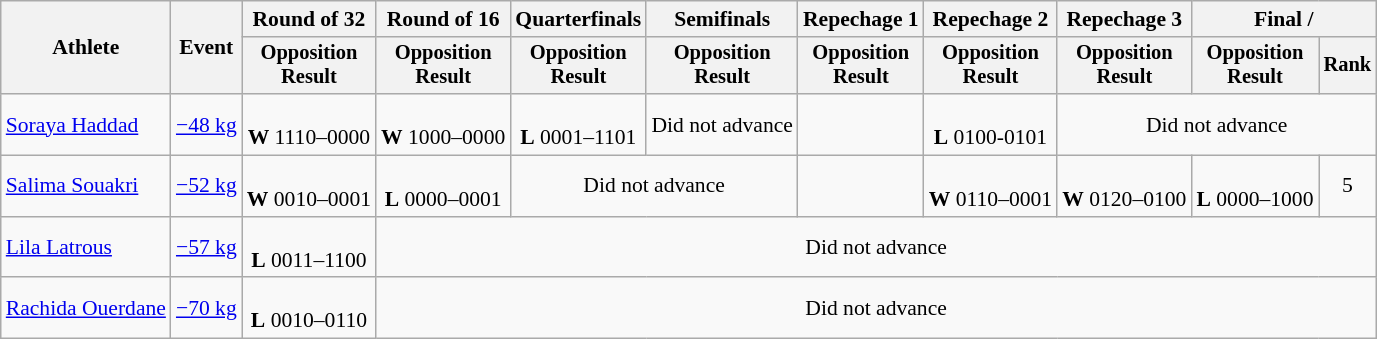<table class="wikitable" style="font-size:90%">
<tr>
<th rowspan="2">Athlete</th>
<th rowspan="2">Event</th>
<th>Round of 32</th>
<th>Round of 16</th>
<th>Quarterfinals</th>
<th>Semifinals</th>
<th>Repechage 1</th>
<th>Repechage 2</th>
<th>Repechage 3</th>
<th colspan=2>Final / </th>
</tr>
<tr style="font-size:95%">
<th>Opposition<br>Result</th>
<th>Opposition<br>Result</th>
<th>Opposition<br>Result</th>
<th>Opposition<br>Result</th>
<th>Opposition<br>Result</th>
<th>Opposition<br>Result</th>
<th>Opposition<br>Result</th>
<th>Opposition<br>Result</th>
<th>Rank</th>
</tr>
<tr align=center>
<td align=left><a href='#'>Soraya Haddad</a></td>
<td align=left><a href='#'>−48 kg</a></td>
<td><br><strong>W</strong> 1110–0000</td>
<td><br><strong>W</strong> 1000–0000</td>
<td><br><strong>L</strong> 0001–1101</td>
<td>Did not advance</td>
<td></td>
<td><br><strong>L</strong> 0100-0101</td>
<td colspan=3>Did not advance</td>
</tr>
<tr align=center>
<td align=left><a href='#'>Salima Souakri</a></td>
<td align=left><a href='#'>−52 kg</a></td>
<td><br><strong>W</strong> 0010–0001</td>
<td><br><strong>L</strong> 0000–0001</td>
<td colspan=2>Did not advance</td>
<td></td>
<td><br><strong>W</strong> 0110–0001</td>
<td><br><strong>W</strong> 0120–0100</td>
<td><br><strong>L</strong> 0000–1000</td>
<td>5</td>
</tr>
<tr align=center>
<td align=left><a href='#'>Lila Latrous</a></td>
<td align=left><a href='#'>−57 kg</a></td>
<td><br><strong>L</strong> 0011–1100</td>
<td colspan=8>Did not advance</td>
</tr>
<tr align=center>
<td align=left><a href='#'>Rachida Ouerdane</a></td>
<td align=left><a href='#'>−70 kg</a></td>
<td><br><strong>L</strong> 0010–0110</td>
<td colspan=8>Did not advance</td>
</tr>
</table>
